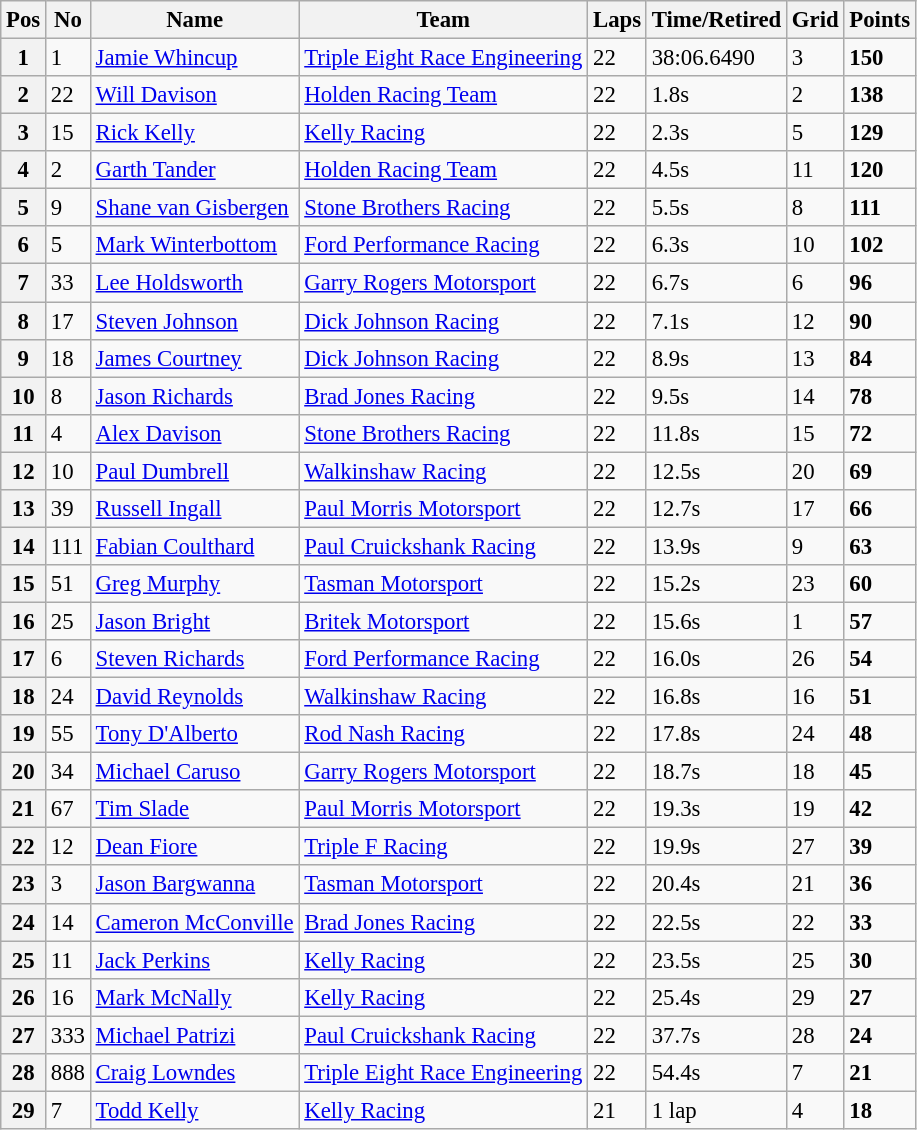<table class="wikitable" style="font-size: 95%;">
<tr>
<th>Pos</th>
<th>No</th>
<th>Name</th>
<th>Team</th>
<th>Laps</th>
<th>Time/Retired</th>
<th>Grid</th>
<th>Points</th>
</tr>
<tr>
<th>1</th>
<td>1</td>
<td><a href='#'>Jamie Whincup</a></td>
<td><a href='#'>Triple Eight Race Engineering</a></td>
<td>22</td>
<td>38:06.6490</td>
<td>3</td>
<td><strong>150</strong></td>
</tr>
<tr>
<th>2</th>
<td>22</td>
<td><a href='#'>Will Davison</a></td>
<td><a href='#'>Holden Racing Team</a></td>
<td>22</td>
<td>1.8s</td>
<td>2</td>
<td><strong>138</strong></td>
</tr>
<tr>
<th>3</th>
<td>15</td>
<td><a href='#'>Rick Kelly</a></td>
<td><a href='#'>Kelly Racing</a></td>
<td>22</td>
<td>2.3s</td>
<td>5</td>
<td><strong>129</strong></td>
</tr>
<tr>
<th>4</th>
<td>2</td>
<td><a href='#'>Garth Tander</a></td>
<td><a href='#'>Holden Racing Team</a></td>
<td>22</td>
<td>4.5s</td>
<td>11</td>
<td><strong>120</strong></td>
</tr>
<tr>
<th>5</th>
<td>9</td>
<td><a href='#'>Shane van Gisbergen</a></td>
<td><a href='#'>Stone Brothers Racing</a></td>
<td>22</td>
<td>5.5s</td>
<td>8</td>
<td><strong>111</strong></td>
</tr>
<tr>
<th>6</th>
<td>5</td>
<td><a href='#'>Mark Winterbottom</a></td>
<td><a href='#'>Ford Performance Racing</a></td>
<td>22</td>
<td>6.3s</td>
<td>10</td>
<td><strong>102</strong></td>
</tr>
<tr>
<th>7</th>
<td>33</td>
<td><a href='#'>Lee Holdsworth</a></td>
<td><a href='#'>Garry Rogers Motorsport</a></td>
<td>22</td>
<td>6.7s</td>
<td>6</td>
<td><strong>96</strong></td>
</tr>
<tr>
<th>8</th>
<td>17</td>
<td><a href='#'>Steven Johnson</a></td>
<td><a href='#'>Dick Johnson Racing</a></td>
<td>22</td>
<td>7.1s</td>
<td>12</td>
<td><strong>90</strong></td>
</tr>
<tr>
<th>9</th>
<td>18</td>
<td><a href='#'>James Courtney</a></td>
<td><a href='#'>Dick Johnson Racing</a></td>
<td>22</td>
<td>8.9s</td>
<td>13</td>
<td><strong>84</strong></td>
</tr>
<tr>
<th>10</th>
<td>8</td>
<td><a href='#'>Jason Richards</a></td>
<td><a href='#'>Brad Jones Racing</a></td>
<td>22</td>
<td>9.5s</td>
<td>14</td>
<td><strong>78</strong></td>
</tr>
<tr>
<th>11</th>
<td>4</td>
<td><a href='#'>Alex Davison</a></td>
<td><a href='#'>Stone Brothers Racing</a></td>
<td>22</td>
<td>11.8s</td>
<td>15</td>
<td><strong>72</strong></td>
</tr>
<tr>
<th>12</th>
<td>10</td>
<td><a href='#'>Paul Dumbrell</a></td>
<td><a href='#'>Walkinshaw Racing</a></td>
<td>22</td>
<td>12.5s</td>
<td>20</td>
<td><strong>69</strong></td>
</tr>
<tr>
<th>13</th>
<td>39</td>
<td><a href='#'>Russell Ingall</a></td>
<td><a href='#'>Paul Morris Motorsport</a></td>
<td>22</td>
<td>12.7s</td>
<td>17</td>
<td><strong>66</strong></td>
</tr>
<tr>
<th>14</th>
<td>111</td>
<td><a href='#'>Fabian Coulthard</a></td>
<td><a href='#'>Paul Cruickshank Racing</a></td>
<td>22</td>
<td>13.9s</td>
<td>9</td>
<td><strong>63</strong></td>
</tr>
<tr>
<th>15</th>
<td>51</td>
<td><a href='#'>Greg Murphy</a></td>
<td><a href='#'>Tasman Motorsport</a></td>
<td>22</td>
<td>15.2s</td>
<td>23</td>
<td><strong>60</strong></td>
</tr>
<tr>
<th>16</th>
<td>25</td>
<td><a href='#'>Jason Bright</a></td>
<td><a href='#'>Britek Motorsport</a></td>
<td>22</td>
<td>15.6s</td>
<td>1</td>
<td><strong>57</strong></td>
</tr>
<tr>
<th>17</th>
<td>6</td>
<td><a href='#'>Steven Richards</a></td>
<td><a href='#'>Ford Performance Racing</a></td>
<td>22</td>
<td>16.0s</td>
<td>26</td>
<td><strong>54</strong></td>
</tr>
<tr>
<th>18</th>
<td>24</td>
<td><a href='#'>David Reynolds</a></td>
<td><a href='#'>Walkinshaw Racing</a></td>
<td>22</td>
<td>16.8s</td>
<td>16</td>
<td><strong>51</strong></td>
</tr>
<tr>
<th>19</th>
<td>55</td>
<td><a href='#'>Tony D'Alberto</a></td>
<td><a href='#'>Rod Nash Racing</a></td>
<td>22</td>
<td>17.8s</td>
<td>24</td>
<td><strong>48</strong></td>
</tr>
<tr>
<th>20</th>
<td>34</td>
<td><a href='#'>Michael Caruso</a></td>
<td><a href='#'>Garry Rogers Motorsport</a></td>
<td>22</td>
<td>18.7s</td>
<td>18</td>
<td><strong>45</strong></td>
</tr>
<tr>
<th>21</th>
<td>67</td>
<td><a href='#'>Tim Slade</a></td>
<td><a href='#'>Paul Morris Motorsport</a></td>
<td>22</td>
<td>19.3s</td>
<td>19</td>
<td><strong>42</strong></td>
</tr>
<tr>
<th>22</th>
<td>12</td>
<td><a href='#'>Dean Fiore</a></td>
<td><a href='#'>Triple F Racing</a></td>
<td>22</td>
<td>19.9s</td>
<td>27</td>
<td><strong>39</strong></td>
</tr>
<tr>
<th>23</th>
<td>3</td>
<td><a href='#'>Jason Bargwanna</a></td>
<td><a href='#'>Tasman Motorsport</a></td>
<td>22</td>
<td>20.4s</td>
<td>21</td>
<td><strong>36</strong></td>
</tr>
<tr>
<th>24</th>
<td>14</td>
<td><a href='#'>Cameron McConville</a></td>
<td><a href='#'>Brad Jones Racing</a></td>
<td>22</td>
<td>22.5s</td>
<td>22</td>
<td><strong>33</strong></td>
</tr>
<tr>
<th>25</th>
<td>11</td>
<td><a href='#'>Jack Perkins</a></td>
<td><a href='#'>Kelly Racing</a></td>
<td>22</td>
<td>23.5s</td>
<td>25</td>
<td><strong>30</strong></td>
</tr>
<tr>
<th>26</th>
<td>16</td>
<td><a href='#'>Mark McNally</a></td>
<td><a href='#'>Kelly Racing</a></td>
<td>22</td>
<td>25.4s</td>
<td>29</td>
<td><strong>27</strong></td>
</tr>
<tr>
<th>27</th>
<td>333</td>
<td><a href='#'>Michael Patrizi</a></td>
<td><a href='#'>Paul Cruickshank Racing</a></td>
<td>22</td>
<td>37.7s</td>
<td>28</td>
<td><strong>24</strong></td>
</tr>
<tr>
<th>28</th>
<td>888</td>
<td><a href='#'>Craig Lowndes</a></td>
<td><a href='#'>Triple Eight Race Engineering</a></td>
<td>22</td>
<td>54.4s</td>
<td>7</td>
<td><strong>21</strong></td>
</tr>
<tr>
<th>29</th>
<td>7</td>
<td><a href='#'>Todd Kelly</a></td>
<td><a href='#'>Kelly Racing</a></td>
<td>21</td>
<td> 1 lap</td>
<td>4</td>
<td><strong>18</strong></td>
</tr>
</table>
